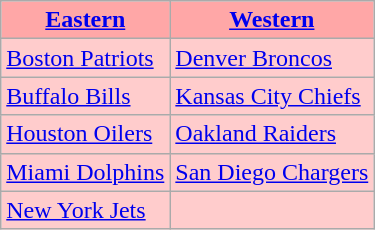<table class="wikitable">
<tr>
<th style="background-color: #FFA7A7;"><strong><a href='#'>Eastern</a></strong></th>
<th style="background-color: #FFA7A7;"><strong><a href='#'>Western</a></strong></th>
</tr>
<tr>
<td style="background-color: #FFCCCC;"><a href='#'>Boston Patriots</a></td>
<td style="background-color: #FFCCCC;"><a href='#'>Denver Broncos</a></td>
</tr>
<tr>
<td style="background-color: #FFCCCC;"><a href='#'>Buffalo Bills</a></td>
<td style="background-color: #FFCCCC;"><a href='#'>Kansas City Chiefs</a></td>
</tr>
<tr>
<td style="background-color: #FFCCCC;"><a href='#'>Houston Oilers</a></td>
<td style="background-color: #FFCCCC;"><a href='#'>Oakland Raiders</a></td>
</tr>
<tr>
<td style="background-color: #FFCCCC;"><a href='#'>Miami Dolphins</a></td>
<td style="background-color: #FFCCCC;"><a href='#'>San Diego Chargers</a></td>
</tr>
<tr>
<td style="background-color: #FFCCCC;"><a href='#'>New York Jets</a></td>
<td style="background-color: #FFCCCC;"></td>
</tr>
</table>
